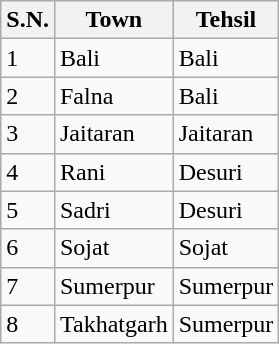<table class="wikitable">
<tr>
<th>S.N.</th>
<th>Town</th>
<th>Tehsil</th>
</tr>
<tr>
<td>1</td>
<td>Bali</td>
<td>Bali</td>
</tr>
<tr>
<td>2</td>
<td>Falna</td>
<td>Bali</td>
</tr>
<tr>
<td>3</td>
<td>Jaitaran</td>
<td>Jaitaran</td>
</tr>
<tr>
<td>4</td>
<td>Rani</td>
<td>Desuri</td>
</tr>
<tr>
<td>5</td>
<td>Sadri</td>
<td>Desuri</td>
</tr>
<tr>
<td>6</td>
<td>Sojat</td>
<td>Sojat</td>
</tr>
<tr>
<td>7</td>
<td>Sumerpur</td>
<td>Sumerpur</td>
</tr>
<tr>
<td>8</td>
<td>Takhatgarh</td>
<td>Sumerpur</td>
</tr>
</table>
